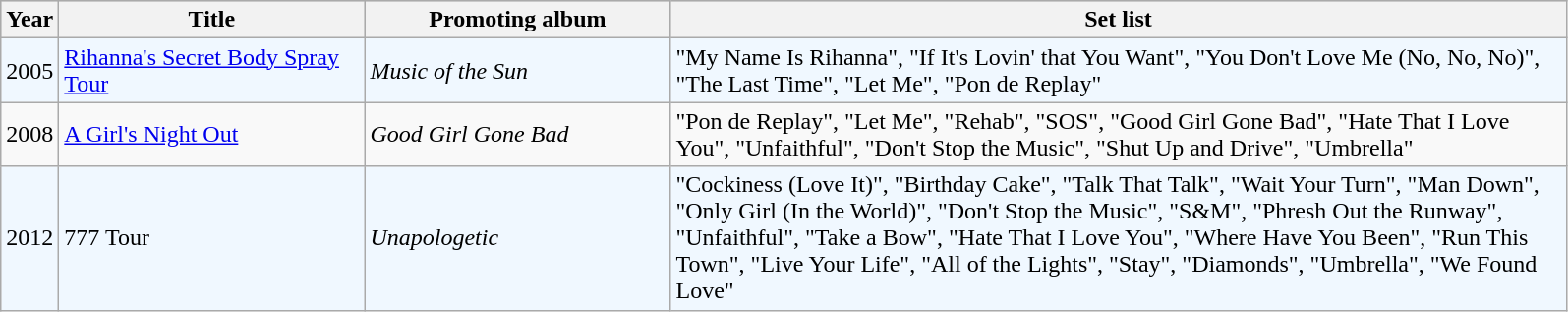<table class="wikitable"|width=100%>
<tr bgcolor="#CdCCCC">
<th align="left" valign="top" width="30">Year</th>
<th align="left" valign="top" width="200">Title</th>
<th align="left" valign="top" width="200">Promoting album</th>
<th align="left" valign="top" width="600">Set list</th>
</tr>
<tr bgcolor="#F0F8FF">
<td>2005</td>
<td><a href='#'>Rihanna's Secret Body Spray Tour</a></td>
<td><em>Music of the Sun</em></td>
<td>"My Name Is Rihanna", "If It's Lovin' that You Want", "You Don't Love Me (No, No, No)", "The Last Time", "Let Me", "Pon de Replay"</td>
</tr>
<tr>
<td>2008</td>
<td><a href='#'>A Girl's Night Out</a></td>
<td><em>Good Girl Gone Bad</em></td>
<td>"Pon de Replay", "Let Me", "Rehab", "SOS", "Good Girl Gone Bad", "Hate That I Love You", "Unfaithful", "Don't Stop the Music", "Shut Up and Drive", "Umbrella"</td>
</tr>
<tr bgcolor="#F0F8FF">
<td>2012</td>
<td>777 Tour</td>
<td><em>Unapologetic</em></td>
<td>"Cockiness (Love It)", "Birthday Cake", "Talk That Talk", "Wait Your Turn", "Man Down", "Only Girl (In the World)", "Don't Stop the Music", "S&M", "Phresh Out the Runway", "Unfaithful", "Take a Bow", "Hate That I Love You", "Where Have You Been", "Run This Town", "Live Your Life", "All of the Lights", "Stay", "Diamonds", "Umbrella", "We Found Love"</td>
</tr>
</table>
